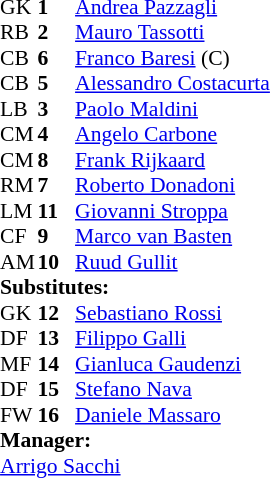<table style="font-size:90%; margin:0.2em auto;" cellspacing="0" cellpadding="0">
<tr>
<th width="25"></th>
<th width="25"></th>
</tr>
<tr>
<td>GK</td>
<td><strong>1</strong></td>
<td> <a href='#'>Andrea Pazzagli</a></td>
</tr>
<tr>
<td>RB</td>
<td><strong>2</strong></td>
<td> <a href='#'>Mauro Tassotti</a></td>
</tr>
<tr>
<td>CB</td>
<td><strong>6</strong></td>
<td> <a href='#'>Franco Baresi</a> (C)</td>
</tr>
<tr>
<td>CB</td>
<td><strong>5</strong></td>
<td> <a href='#'>Alessandro Costacurta</a></td>
</tr>
<tr>
<td>LB</td>
<td><strong>3</strong></td>
<td> <a href='#'>Paolo Maldini</a></td>
<td></td>
<td></td>
</tr>
<tr>
<td>CM</td>
<td><strong>4</strong></td>
<td> <a href='#'>Angelo Carbone</a></td>
</tr>
<tr>
<td>CM</td>
<td><strong>8</strong></td>
<td> <a href='#'>Frank Rijkaard</a></td>
</tr>
<tr>
<td>RM</td>
<td><strong>7</strong></td>
<td> <a href='#'>Roberto Donadoni</a></td>
<td></td>
<td></td>
</tr>
<tr>
<td>LM</td>
<td><strong>11</strong></td>
<td> <a href='#'>Giovanni Stroppa</a></td>
</tr>
<tr>
<td>CF</td>
<td><strong>9</strong></td>
<td> <a href='#'>Marco van Basten</a></td>
</tr>
<tr>
<td>AM</td>
<td><strong>10</strong></td>
<td> <a href='#'>Ruud Gullit</a></td>
</tr>
<tr>
<td colspan=3><strong>Substitutes:</strong></td>
</tr>
<tr>
<td>GK</td>
<td><strong>12</strong></td>
<td> <a href='#'>Sebastiano Rossi</a></td>
</tr>
<tr>
<td>DF</td>
<td><strong>13</strong></td>
<td> <a href='#'>Filippo Galli</a></td>
<td></td>
<td></td>
</tr>
<tr>
<td>MF</td>
<td><strong>14</strong></td>
<td> <a href='#'>Gianluca Gaudenzi</a></td>
<td></td>
<td></td>
</tr>
<tr>
<td>DF</td>
<td><strong>15</strong></td>
<td> <a href='#'>Stefano Nava</a></td>
</tr>
<tr>
<td>FW</td>
<td><strong>16</strong></td>
<td> <a href='#'>Daniele Massaro</a></td>
</tr>
<tr>
<td colspan=3><strong>Manager:</strong></td>
</tr>
<tr>
<td colspan=4> <a href='#'>Arrigo Sacchi</a></td>
</tr>
</table>
